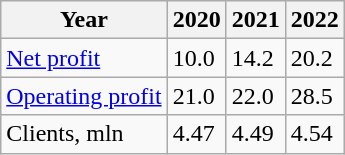<table class="wikitable">
<tr>
<th>Year</th>
<th>2020</th>
<th>2021</th>
<th>2022</th>
</tr>
<tr>
<td><a href='#'>Net profit</a></td>
<td>10.0</td>
<td>14.2</td>
<td>20.2</td>
</tr>
<tr>
<td><a href='#'>Operating profit</a></td>
<td>21.0</td>
<td>22.0</td>
<td>28.5</td>
</tr>
<tr>
<td>Clients, mln</td>
<td>4.47</td>
<td>4.49</td>
<td>4.54</td>
</tr>
</table>
